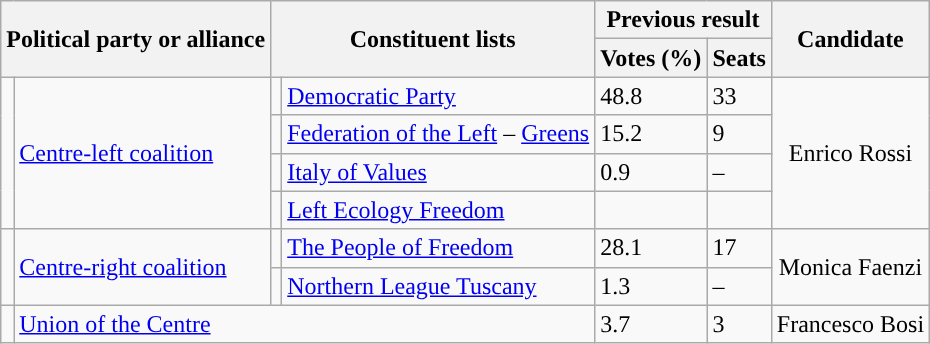<table class="wikitable" style="text-align:left">
<tr>
<th colspan=2 rowspan="2">Political party or alliance</th>
<th colspan=2 rowspan="2">Constituent lists</th>
<th colspan="2">Previous result</th>
<th rowspan="2">Candidate</th>
</tr>
<tr>
<th>Votes (%)</th>
<th>Seats</th>
</tr>
<tr>
<td rowspan="4"></td>
<td rowspan="4"><a href='#'>Centre-left coalition</a></td>
<td></td>
<td style="text-align:left;"><a href='#'>Democratic Party</a></td>
<td>48.8</td>
<td>33</td>
<td rowspan="4" style="text-align: center;">Enrico Rossi</td>
</tr>
<tr>
<td></td>
<td><a href='#'>Federation of the Left</a> – <a href='#'>Greens</a></td>
<td>15.2</td>
<td>9</td>
</tr>
<tr>
<td></td>
<td><a href='#'>Italy of Values</a></td>
<td>0.9</td>
<td>–</td>
</tr>
<tr>
<td></td>
<td><a href='#'>Left Ecology Freedom</a></td>
<td></td>
<td></td>
</tr>
<tr>
<td rowspan="2" style="background:"></td>
<td rowspan=2><a href='#'>Centre-right coalition</a></td>
<td></td>
<td style="text-align:left;"><a href='#'>The People of Freedom</a></td>
<td>28.1</td>
<td>17</td>
<td rowspan="2" style="text-align: center;">Monica Faenzi</td>
</tr>
<tr>
<td></td>
<td style="text-align:left;"><a href='#'>Northern League Tuscany</a></td>
<td>1.3</td>
<td>–</td>
</tr>
<tr>
<td style="background-color:"></td>
<td colspan="3"><a href='#'>Union of the Centre</a></td>
<td>3.7</td>
<td>3</td>
<td style="text-align: center;">Francesco Bosi</td>
</tr>
</table>
